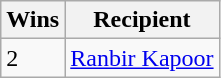<table class="wikitable">
<tr>
<th>Wins</th>
<th>Recipient</th>
</tr>
<tr>
<td>2</td>
<td><a href='#'>Ranbir Kapoor</a></td>
</tr>
</table>
